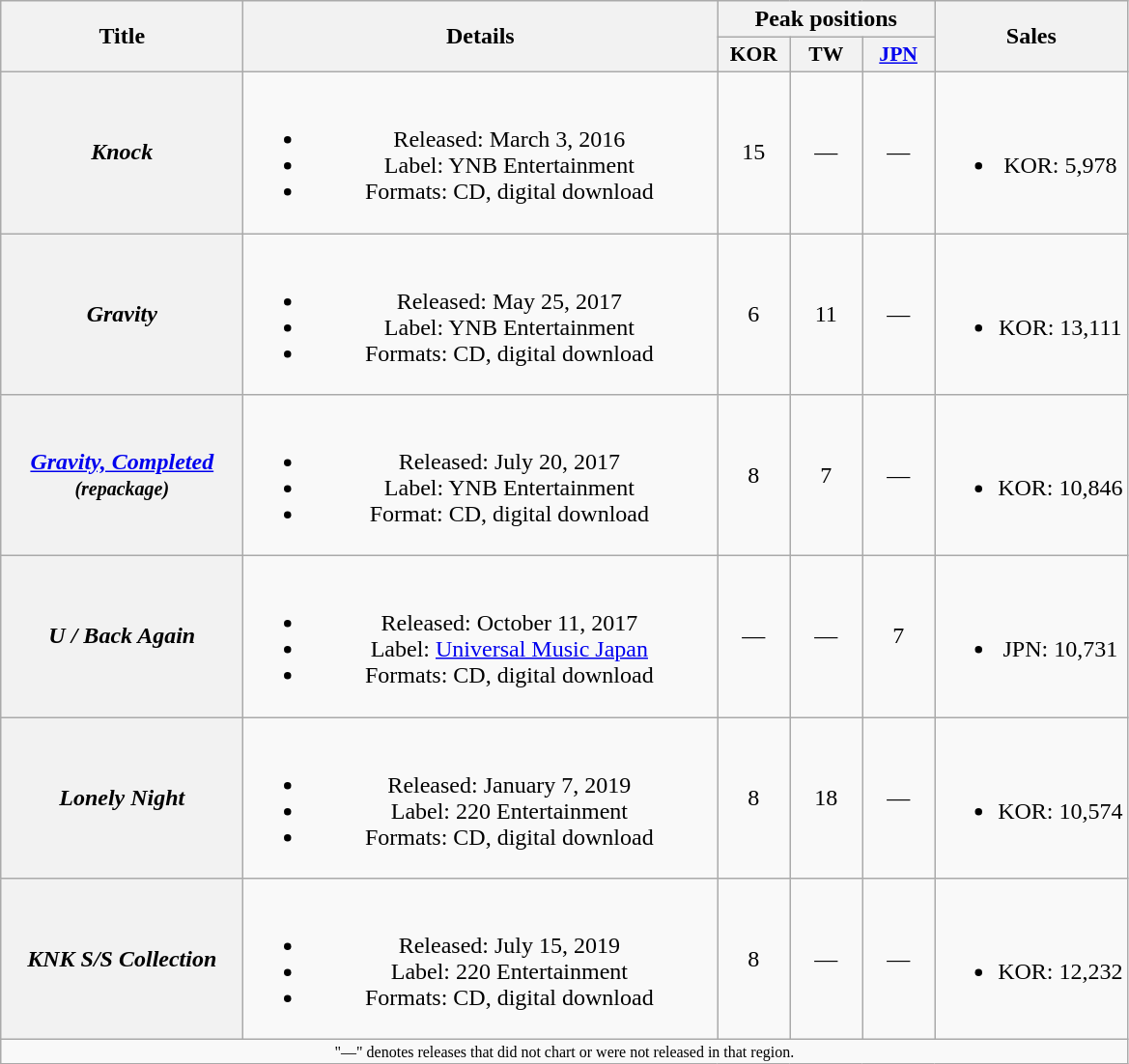<table class="wikitable plainrowheaders" style="text-align:center;">
<tr>
<th scope="col" rowspan="2" style="width:10em;">Title</th>
<th scope="col" rowspan="2" style="width:20em;">Details</th>
<th scope="col" colspan="3">Peak positions</th>
<th scope="col" rowspan="2">Sales</th>
</tr>
<tr>
<th scope="col" style="width:3em;font-size:90%;">KOR<br></th>
<th scope="col" style="width:3em;font-size:90%;">TW<br></th>
<th scope="col" style="width:3em;font-size:90%;"><a href='#'>JPN</a><br></th>
</tr>
<tr>
<th scope="row"><em>Knock</em></th>
<td><br><ul><li>Released: March 3, 2016 </li><li>Label: YNB Entertainment</li><li>Formats: CD, digital download</li></ul></td>
<td>15</td>
<td>—</td>
<td>—</td>
<td><br><ul><li>KOR: 5,978</li></ul></td>
</tr>
<tr>
<th scope="row"><em>Gravity</em></th>
<td><br><ul><li>Released: May 25, 2017 </li><li>Label: YNB Entertainment</li><li>Formats: CD, digital download</li></ul></td>
<td>6</td>
<td>11</td>
<td>—</td>
<td><br><ul><li>KOR: 13,111</li></ul></td>
</tr>
<tr>
<th><em><a href='#'>Gravity, Completed</a></em><br><em><small>(repackage)</small></em></th>
<td><br><ul><li>Released: July 20, 2017</li><li>Label: YNB Entertainment</li><li>Format: CD, digital download</li></ul></td>
<td>8</td>
<td>7</td>
<td>—</td>
<td><br><ul><li>KOR: 10,846</li></ul></td>
</tr>
<tr>
<th scope="row"><em>U / Back Again</em></th>
<td><br><ul><li>Released: October 11, 2017 </li><li>Label: <a href='#'>Universal Music Japan</a></li><li>Formats: CD, digital download</li></ul></td>
<td>—</td>
<td>—</td>
<td>7</td>
<td><br><ul><li>JPN: 10,731</li></ul></td>
</tr>
<tr>
<th scope="row"><em>Lonely Night</em></th>
<td><br><ul><li>Released: January 7, 2019 </li><li>Label: 220 Entertainment</li><li>Formats: CD, digital download</li></ul></td>
<td>8</td>
<td>18</td>
<td>—</td>
<td><br><ul><li>KOR: 10,574</li></ul></td>
</tr>
<tr>
<th scope="row"><em>KNK S/S Collection</em></th>
<td><br><ul><li>Released: July 15, 2019 </li><li>Label: 220 Entertainment</li><li>Formats: CD, digital download</li></ul></td>
<td>8</td>
<td>—</td>
<td>—</td>
<td><br><ul><li>KOR: 12,232</li></ul></td>
</tr>
<tr>
<td colspan="6" style="font-size:8pt;">"—" denotes releases that did not chart or were not released in that region.</td>
</tr>
</table>
